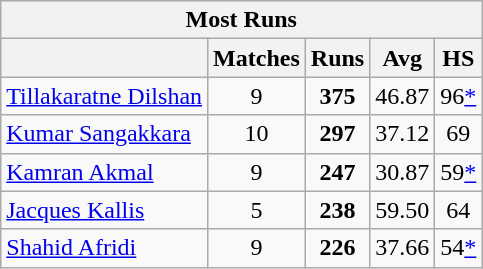<table class="wikitable" style="text-align:center;">
<tr>
<th colspan=5>Most Runs</th>
</tr>
<tr>
<th></th>
<th>Matches</th>
<th>Runs</th>
<th>Avg</th>
<th>HS</th>
</tr>
<tr>
<td align="left"> <a href='#'>Tillakaratne Dilshan</a></td>
<td>9</td>
<td><strong>375</strong></td>
<td>46.87</td>
<td>96<a href='#'>*</a></td>
</tr>
<tr>
<td align="left"> <a href='#'>Kumar Sangakkara</a></td>
<td>10</td>
<td><strong>297</strong></td>
<td>37.12</td>
<td>69</td>
</tr>
<tr>
<td align="left"> <a href='#'>Kamran Akmal</a></td>
<td>9</td>
<td><strong>247</strong></td>
<td>30.87</td>
<td>59<a href='#'>*</a></td>
</tr>
<tr>
<td align="left"> <a href='#'>Jacques Kallis</a></td>
<td>5</td>
<td><strong>238</strong></td>
<td>59.50</td>
<td>64</td>
</tr>
<tr>
<td align="left"> <a href='#'>Shahid Afridi</a></td>
<td>9</td>
<td><strong>226</strong></td>
<td>37.66</td>
<td>54<a href='#'>*</a></td>
</tr>
</table>
